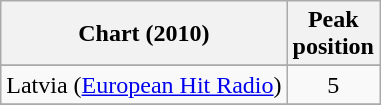<table class="wikitable sortable">
<tr>
<th>Chart (2010)</th>
<th>Peak<br>position</th>
</tr>
<tr>
</tr>
<tr>
</tr>
<tr>
<td>Latvia (<a href='#'>European Hit Radio</a>)</td>
<td style="text-align:center;">5</td>
</tr>
<tr>
</tr>
</table>
